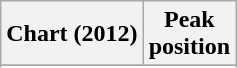<table class="wikitable sortable plainrowheaders" style="text-align:center">
<tr>
<th>Chart (2012)</th>
<th>Peak<br>position</th>
</tr>
<tr>
</tr>
<tr>
</tr>
<tr>
</tr>
<tr>
</tr>
<tr>
</tr>
<tr>
</tr>
</table>
